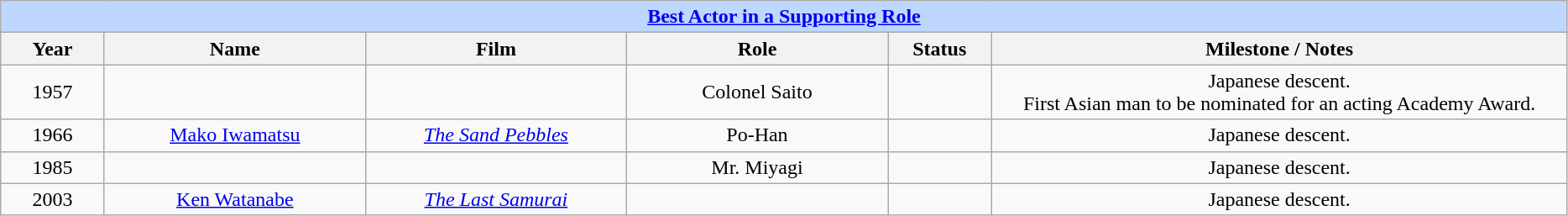<table class="wikitable" style="text-align: center">
<tr style="background:#bfd7ff;">
<td colspan="7" style="text-align:center;"><strong><a href='#'>Best Actor in a Supporting Role</a></strong></td>
</tr>
<tr style="background:#ebf5ff;">
<th width="75">Year</th>
<th width="200">Name</th>
<th width="200">Film</th>
<th width="200">Role</th>
<th width="75">Status</th>
<th width="450">Milestone / Notes</th>
</tr>
<tr>
<td>1957</td>
<td></td>
<td></td>
<td>Colonel Saito</td>
<td></td>
<td>Japanese descent.<br>First Asian man to be nominated for an acting Academy Award.</td>
</tr>
<tr>
<td>1966</td>
<td><a href='#'>Mako Iwamatsu</a></td>
<td><em><a href='#'>The Sand Pebbles</a></em></td>
<td>Po-Han</td>
<td></td>
<td>Japanese descent.</td>
</tr>
<tr>
<td>1985</td>
<td></td>
<td></td>
<td>Mr. Miyagi</td>
<td></td>
<td>Japanese descent.</td>
</tr>
<tr>
<td>2003</td>
<td><a href='#'>Ken Watanabe</a></td>
<td><em><a href='#'>The Last Samurai</a></em></td>
<td></td>
<td></td>
<td>Japanese descent.</td>
</tr>
</table>
